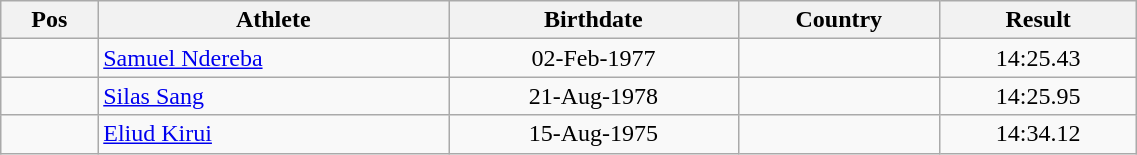<table class="wikitable"  style="text-align:center; width:60%;">
<tr>
<th>Pos</th>
<th>Athlete</th>
<th>Birthdate</th>
<th>Country</th>
<th>Result</th>
</tr>
<tr>
<td align=center></td>
<td align=left><a href='#'>Samuel Ndereba</a></td>
<td>02-Feb-1977</td>
<td align=left></td>
<td>14:25.43</td>
</tr>
<tr>
<td align=center></td>
<td align=left><a href='#'>Silas Sang</a></td>
<td>21-Aug-1978</td>
<td align=left></td>
<td>14:25.95</td>
</tr>
<tr>
<td align=center></td>
<td align=left><a href='#'>Eliud Kirui</a></td>
<td>15-Aug-1975</td>
<td align=left></td>
<td>14:34.12</td>
</tr>
</table>
